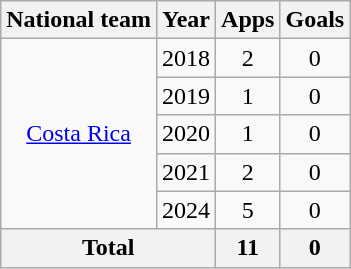<table class=wikitable style=text-align:center>
<tr>
<th>National team</th>
<th>Year</th>
<th>Apps</th>
<th>Goals</th>
</tr>
<tr>
<td rowspan="5"><a href='#'>Costa Rica</a></td>
<td>2018</td>
<td>2</td>
<td>0</td>
</tr>
<tr>
<td>2019</td>
<td>1</td>
<td>0</td>
</tr>
<tr>
<td>2020</td>
<td>1</td>
<td>0</td>
</tr>
<tr>
<td>2021</td>
<td>2</td>
<td>0</td>
</tr>
<tr>
<td>2024</td>
<td>5</td>
<td>0</td>
</tr>
<tr>
<th colspan="2">Total</th>
<th>11</th>
<th>0</th>
</tr>
</table>
